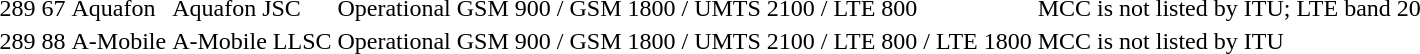<table>
<tr>
<td>289</td>
<td>67</td>
<td>Aquafon</td>
<td>Aquafon JSC</td>
<td>Operational</td>
<td>GSM 900 / GSM 1800 / UMTS 2100 / LTE 800</td>
<td>MCC is not listed by ITU; LTE band 20</td>
</tr>
<tr>
<td>289</td>
<td>88</td>
<td>A-Mobile</td>
<td>A-Mobile LLSC</td>
<td>Operational</td>
<td>GSM 900 / GSM 1800 / UMTS 2100 / LTE 800 / LTE 1800</td>
<td>MCC is not listed by ITU</td>
</tr>
</table>
